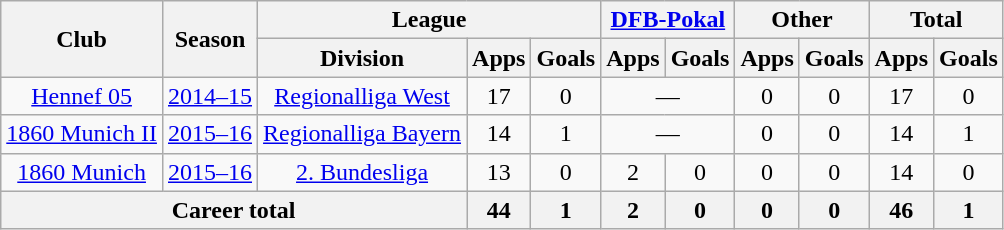<table class="wikitable" style="text-align: center">
<tr>
<th rowspan="2">Club</th>
<th rowspan="2">Season</th>
<th colspan="3">League</th>
<th Colspan="2"><a href='#'>DFB-Pokal</a></th>
<th colspan="2">Other</th>
<th Colspan="2">Total</th>
</tr>
<tr>
<th>Division</th>
<th>Apps</th>
<th>Goals</th>
<th>Apps</th>
<th>Goals</th>
<th>Apps</th>
<th>Goals</th>
<th>Apps</th>
<th>Goals</th>
</tr>
<tr>
<td><a href='#'>Hennef 05</a></td>
<td><a href='#'>2014–15</a></td>
<td><a href='#'>Regionalliga West</a></td>
<td>17</td>
<td>0</td>
<td colspan="2">—</td>
<td>0</td>
<td>0</td>
<td>17</td>
<td>0</td>
</tr>
<tr>
<td><a href='#'>1860 Munich II</a></td>
<td><a href='#'>2015–16</a></td>
<td><a href='#'>Regionalliga Bayern</a></td>
<td>14</td>
<td>1</td>
<td colspan="2">—</td>
<td>0</td>
<td>0</td>
<td>14</td>
<td>1</td>
</tr>
<tr>
<td><a href='#'>1860 Munich</a></td>
<td><a href='#'>2015–16</a></td>
<td><a href='#'>2. Bundesliga</a></td>
<td>13</td>
<td>0</td>
<td>2</td>
<td>0</td>
<td>0</td>
<td>0</td>
<td>14</td>
<td>0</td>
</tr>
<tr>
<th Colspan="3">Career total</th>
<th>44</th>
<th>1</th>
<th>2</th>
<th>0</th>
<th>0</th>
<th>0</th>
<th>46</th>
<th>1</th>
</tr>
</table>
